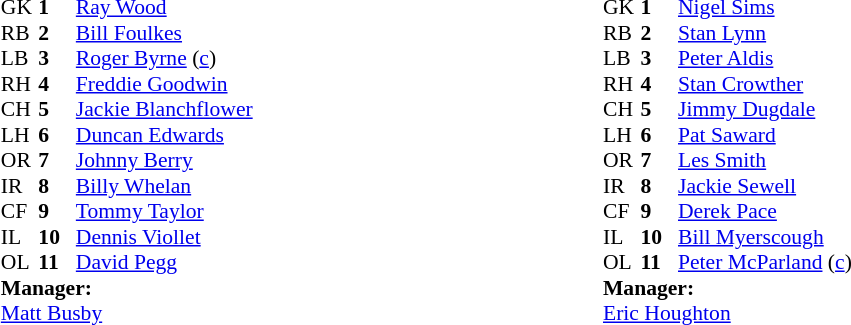<table width="100%">
<tr>
<td valign="top" width="50%"><br><table style="font-size: 90%" cellspacing="0" cellpadding="0" align=center>
<tr>
<td colspan="4"></td>
</tr>
<tr>
<th width="25"></th>
<th width="25"></th>
</tr>
<tr>
<td>GK</td>
<td><strong>1</strong></td>
<td> <a href='#'>Ray Wood</a></td>
</tr>
<tr>
<td>RB</td>
<td><strong>2</strong></td>
<td> <a href='#'>Bill Foulkes</a></td>
</tr>
<tr>
<td>LB</td>
<td><strong>3</strong></td>
<td> <a href='#'>Roger Byrne</a> (<a href='#'>c</a>)</td>
</tr>
<tr>
<td>RH</td>
<td><strong>4</strong></td>
<td> <a href='#'>Freddie Goodwin</a></td>
</tr>
<tr>
<td>CH</td>
<td><strong>5</strong></td>
<td> <a href='#'>Jackie Blanchflower</a></td>
</tr>
<tr>
<td>LH</td>
<td><strong>6</strong></td>
<td> <a href='#'>Duncan Edwards</a></td>
</tr>
<tr>
<td>OR</td>
<td><strong>7</strong></td>
<td> <a href='#'>Johnny Berry</a></td>
</tr>
<tr>
<td>IR</td>
<td><strong>8</strong></td>
<td> <a href='#'>Billy Whelan</a></td>
</tr>
<tr>
<td>CF</td>
<td><strong>9</strong></td>
<td> <a href='#'>Tommy Taylor</a></td>
</tr>
<tr>
<td>IL</td>
<td><strong>10</strong></td>
<td> <a href='#'>Dennis Viollet</a></td>
</tr>
<tr>
<td>OL</td>
<td><strong>11</strong></td>
<td> <a href='#'>David Pegg</a></td>
</tr>
<tr>
<td colspan=4><strong>Manager:</strong></td>
</tr>
<tr>
<td colspan="4"> <a href='#'>Matt Busby</a></td>
</tr>
</table>
</td>
<td valign="top" width="50%"><br><table style="font-size: 90%" cellspacing="0" cellpadding="0">
<tr>
<th width="25"></th>
<th width="25"></th>
</tr>
<tr>
<td>GK</td>
<td><strong>1</strong></td>
<td> <a href='#'>Nigel Sims</a></td>
</tr>
<tr>
<td>RB</td>
<td><strong>2</strong></td>
<td> <a href='#'>Stan Lynn</a></td>
</tr>
<tr>
<td>LB</td>
<td><strong>3</strong></td>
<td> <a href='#'>Peter Aldis</a></td>
</tr>
<tr>
<td>RH</td>
<td><strong>4</strong></td>
<td> <a href='#'>Stan Crowther</a></td>
</tr>
<tr>
<td>CH</td>
<td><strong>5</strong></td>
<td> <a href='#'>Jimmy Dugdale</a></td>
</tr>
<tr>
<td>LH</td>
<td><strong>6</strong></td>
<td> <a href='#'>Pat Saward</a></td>
</tr>
<tr>
<td>OR</td>
<td><strong>7</strong></td>
<td> <a href='#'>Les Smith</a></td>
</tr>
<tr>
<td>IR</td>
<td><strong>8</strong></td>
<td> <a href='#'>Jackie Sewell</a></td>
</tr>
<tr>
<td>CF</td>
<td><strong>9</strong></td>
<td> <a href='#'>Derek Pace</a></td>
</tr>
<tr>
<td>IL</td>
<td><strong>10</strong></td>
<td> <a href='#'>Bill Myerscough</a></td>
</tr>
<tr>
<td>OL</td>
<td><strong>11</strong></td>
<td> <a href='#'>Peter McParland</a> (<a href='#'>c</a>)</td>
</tr>
<tr>
<td colspan=4><strong>Manager:</strong></td>
</tr>
<tr>
<td colspan="4"> <a href='#'>Eric Houghton</a></td>
</tr>
</table>
</td>
</tr>
</table>
